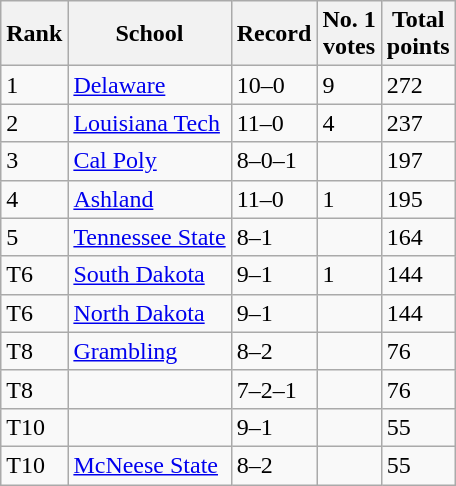<table class="wikitable">
<tr>
<th>Rank</th>
<th>School</th>
<th>Record</th>
<th>No. 1<br>votes</th>
<th>Total<br>points</th>
</tr>
<tr>
<td>1</td>
<td><a href='#'>Delaware</a></td>
<td>10–0</td>
<td>9</td>
<td>272</td>
</tr>
<tr>
<td>2</td>
<td><a href='#'>Louisiana Tech</a></td>
<td>11–0</td>
<td>4</td>
<td>237</td>
</tr>
<tr>
<td>3</td>
<td><a href='#'>Cal Poly</a></td>
<td>8–0–1</td>
<td></td>
<td>197</td>
</tr>
<tr>
<td>4</td>
<td><a href='#'>Ashland</a></td>
<td>11–0</td>
<td>1</td>
<td>195</td>
</tr>
<tr>
<td>5</td>
<td><a href='#'>Tennessee State</a></td>
<td>8–1</td>
<td></td>
<td>164</td>
</tr>
<tr>
<td>T6</td>
<td><a href='#'>South Dakota</a></td>
<td>9–1</td>
<td>1</td>
<td>144</td>
</tr>
<tr>
<td>T6</td>
<td><a href='#'>North Dakota</a></td>
<td>9–1</td>
<td></td>
<td>144</td>
</tr>
<tr>
<td>T8</td>
<td><a href='#'>Grambling</a></td>
<td>8–2</td>
<td></td>
<td>76</td>
</tr>
<tr>
<td>T8</td>
<td></td>
<td>7–2–1</td>
<td></td>
<td>76</td>
</tr>
<tr>
<td>T10</td>
<td></td>
<td>9–1</td>
<td></td>
<td>55</td>
</tr>
<tr>
<td>T10</td>
<td><a href='#'>McNeese State</a></td>
<td>8–2</td>
<td></td>
<td>55</td>
</tr>
</table>
